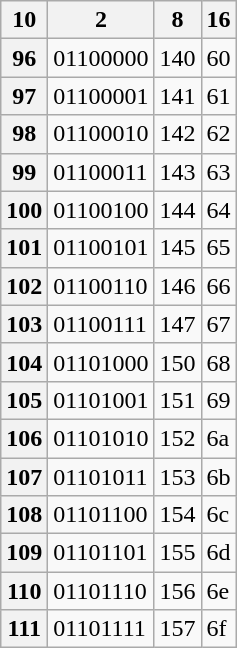<table class="wikitable">
<tr>
<th>10</th>
<th>2</th>
<th>8</th>
<th>16</th>
</tr>
<tr>
<th>96</th>
<td>01100000</td>
<td>140</td>
<td>60</td>
</tr>
<tr>
<th>97</th>
<td>01100001</td>
<td>141</td>
<td>61</td>
</tr>
<tr>
<th>98</th>
<td>01100010</td>
<td>142</td>
<td>62</td>
</tr>
<tr>
<th>99</th>
<td>01100011</td>
<td>143</td>
<td>63</td>
</tr>
<tr>
<th>100</th>
<td>01100100</td>
<td>144</td>
<td>64</td>
</tr>
<tr>
<th>101</th>
<td>01100101</td>
<td>145</td>
<td>65</td>
</tr>
<tr>
<th>102</th>
<td>01100110</td>
<td>146</td>
<td>66</td>
</tr>
<tr>
<th>103</th>
<td>01100111</td>
<td>147</td>
<td>67</td>
</tr>
<tr>
<th>104</th>
<td>01101000</td>
<td>150</td>
<td>68</td>
</tr>
<tr>
<th>105</th>
<td>01101001</td>
<td>151</td>
<td>69</td>
</tr>
<tr>
<th>106</th>
<td>01101010</td>
<td>152</td>
<td>6a</td>
</tr>
<tr>
<th>107</th>
<td>01101011</td>
<td>153</td>
<td>6b</td>
</tr>
<tr>
<th>108</th>
<td>01101100</td>
<td>154</td>
<td>6c</td>
</tr>
<tr>
<th>109</th>
<td>01101101</td>
<td>155</td>
<td>6d</td>
</tr>
<tr>
<th>110</th>
<td>01101110</td>
<td>156</td>
<td>6e</td>
</tr>
<tr>
<th>111</th>
<td>01101111</td>
<td>157</td>
<td>6f</td>
</tr>
</table>
